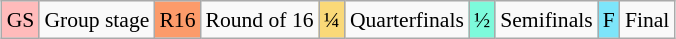<table class="wikitable" style="margin:0.5em auto; font-size:90%; line-height:1.25em;">
<tr>
<td style="background-color:#FFBBBB; text-align:center;">GS</td>
<td>Group stage</td>
<td style="background-color:#FC9B6A; text-align:center;">R16</td>
<td>Round of 16</td>
<td style="background-color:#FAD978; text-align:center;">¼</td>
<td>Quarterfinals</td>
<td style="background-color:#7DFADB; text-align:center;">½</td>
<td>Semifinals</td>
<td style="background-color:#7DE5FA; text-align:center;">F</td>
<td>Final</td>
</tr>
</table>
